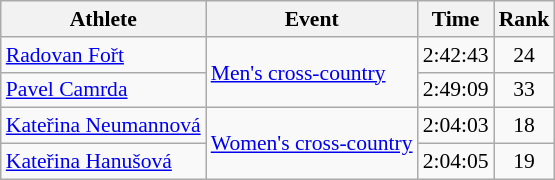<table class="wikitable" style="font-size:90%">
<tr>
<th>Athlete</th>
<th>Event</th>
<th>Time</th>
<th>Rank</th>
</tr>
<tr align=center>
<td align=left><a href='#'>Radovan Fořt</a></td>
<td align=left rowspan=2><a href='#'>Men's cross-country</a></td>
<td>2:42:43</td>
<td>24</td>
</tr>
<tr align=center>
<td align=left><a href='#'>Pavel Camrda</a></td>
<td>2:49:09</td>
<td>33</td>
</tr>
<tr align=center>
<td align=left><a href='#'>Kateřina Neumannová</a></td>
<td align=left rowspan=2><a href='#'>Women's cross-country</a></td>
<td>2:04:03</td>
<td>18</td>
</tr>
<tr align=center>
<td align=left><a href='#'>Kateřina Hanušová</a></td>
<td>2:04:05</td>
<td>19</td>
</tr>
</table>
